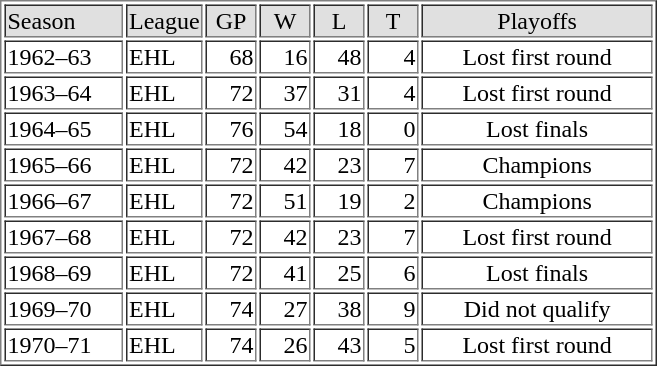<table border="1">
<tr ALIGN="center" bgcolor="#e0e0e0">
<td width="75" align="left">Season</td>
<td width="25" align="left">League</td>
<td width="30">GP</td>
<td width="30">W</td>
<td width="30">L</td>
<td width="30">T</td>
<td align="center" width="150">Playoffs</td>
</tr>
<tr>
<td align="left">1962–63</td>
<td align="left">EHL</td>
<td align="right">68</td>
<td align="right">16</td>
<td align="right">48</td>
<td align="right">4</td>
<td align="center">Lost first round</td>
</tr>
<tr>
<td align="left">1963–64</td>
<td align="left">EHL</td>
<td align="right">72</td>
<td align="right">37</td>
<td align="right">31</td>
<td align="right">4</td>
<td align="center">Lost first round</td>
</tr>
<tr>
<td align="left">1964–65</td>
<td align="left">EHL</td>
<td align="right">76</td>
<td align="right">54</td>
<td align="right">18</td>
<td align="right">0</td>
<td align="center">Lost finals</td>
</tr>
<tr>
<td align="left">1965–66</td>
<td align="left">EHL</td>
<td align="right">72</td>
<td align="right">42</td>
<td align="right">23</td>
<td align="right">7</td>
<td align="center">Champions</td>
</tr>
<tr>
<td align="left">1966–67</td>
<td align="left">EHL</td>
<td align="right">72</td>
<td align="right">51</td>
<td align="right">19</td>
<td align="right">2</td>
<td align="center">Champions</td>
</tr>
<tr>
<td align="left">1967–68</td>
<td align="left">EHL</td>
<td align="right">72</td>
<td align="right">42</td>
<td align="right">23</td>
<td align="right">7</td>
<td align="center">Lost first round</td>
</tr>
<tr>
<td align="left">1968–69</td>
<td align="left">EHL</td>
<td align="right">72</td>
<td align="right">41</td>
<td align="right">25</td>
<td align="right">6</td>
<td align="center">Lost finals</td>
</tr>
<tr>
<td align="left">1969–70</td>
<td align="left">EHL</td>
<td align="right">74</td>
<td align="right">27</td>
<td align="right">38</td>
<td align="right">9</td>
<td align="center">Did not qualify</td>
</tr>
<tr>
<td align="left">1970–71</td>
<td align="left">EHL</td>
<td align="right">74</td>
<td align="right">26</td>
<td align="right">43</td>
<td align="right">5</td>
<td align="center">Lost first round</td>
</tr>
</table>
